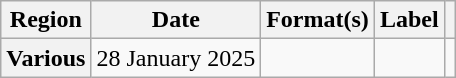<table class="wikitable plainrowheaders">
<tr>
<th scope="col">Region</th>
<th scope="col">Date</th>
<th scope="col">Format(s)</th>
<th scope="col">Label</th>
<th scope="col"></th>
</tr>
<tr>
<th scope="row">Various</th>
<td>28 January 2025</td>
<td></td>
<td></td>
<td style="text-align:center;"></td>
</tr>
</table>
